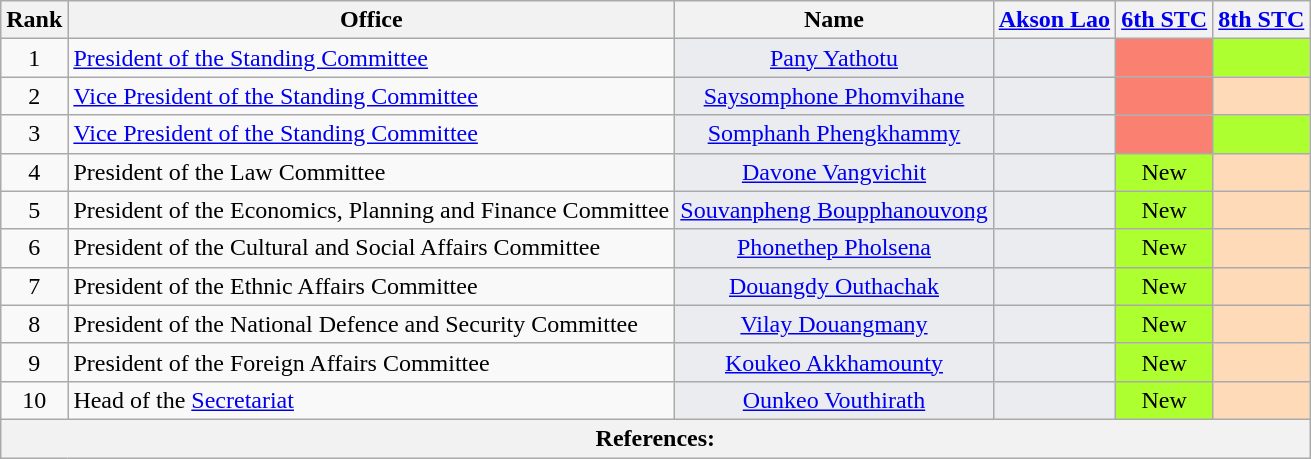<table class="wikitable sortable" style=text-align:center>
<tr>
<th>Rank</th>
<th>Office</th>
<th>Name</th>
<th class="unsortable"><a href='#'>Akson Lao</a></th>
<th><a href='#'>6th STC</a></th>
<th><a href='#'>8th STC</a></th>
</tr>
<tr>
<td>1</td>
<td align="left"><a href='#'>President of the Standing Committee</a></td>
<td bgcolor = #EAECF0><a href='#'>Pany Yathotu</a></td>
<td bgcolor = #EAECF0></td>
<td bgcolor = Salmon></td>
<td bgcolor = GreenYellow></td>
</tr>
<tr>
<td>2</td>
<td align="left"><a href='#'>Vice President of the Standing Committee</a></td>
<td bgcolor = #EAECF0><a href='#'>Saysomphone Phomvihane</a></td>
<td bgcolor = #EAECF0></td>
<td bgcolor = Salmon></td>
<td bgcolor = PeachPuff></td>
</tr>
<tr>
<td>3</td>
<td align="left"><a href='#'>Vice President of the Standing Committee</a></td>
<td bgcolor = #EAECF0><a href='#'>Somphanh Phengkhammy</a></td>
<td bgcolor = #EAECF0></td>
<td bgcolor = Salmon></td>
<td bgcolor = GreenYellow></td>
</tr>
<tr>
<td>4</td>
<td align="left">President of the Law Committee</td>
<td bgcolor = #EAECF0><a href='#'>Davone Vangvichit</a></td>
<td bgcolor = #EAECF0></td>
<td bgcolor = GreenYellow>New</td>
<td bgcolor = PeachPuff></td>
</tr>
<tr>
<td>5</td>
<td align="left">President of the Economics, Planning and Finance Committee</td>
<td bgcolor = #EAECF0><a href='#'>Souvanpheng Boupphanouvong</a></td>
<td bgcolor = #EAECF0></td>
<td bgcolor = GreenYellow>New</td>
<td bgcolor = PeachPuff></td>
</tr>
<tr>
<td>6</td>
<td align="left">President of the Cultural and Social Affairs Committee</td>
<td bgcolor = #EAECF0><a href='#'>Phonethep Pholsena</a></td>
<td bgcolor = #EAECF0></td>
<td bgcolor = GreenYellow>New</td>
<td bgcolor = PeachPuff></td>
</tr>
<tr>
<td>7</td>
<td align="left">President of the Ethnic Affairs Committee</td>
<td bgcolor = #EAECF0><a href='#'>Douangdy Outhachak</a></td>
<td bgcolor = #EAECF0></td>
<td bgcolor = GreenYellow>New</td>
<td bgcolor = PeachPuff></td>
</tr>
<tr>
<td>8</td>
<td align="left">President of the National Defence and Security Committee</td>
<td bgcolor = #EAECF0><a href='#'>Vilay Douangmany</a></td>
<td bgcolor = #EAECF0></td>
<td bgcolor = GreenYellow>New</td>
<td bgcolor = PeachPuff></td>
</tr>
<tr>
<td>9</td>
<td align="left">President of the Foreign Affairs Committee</td>
<td bgcolor = #EAECF0><a href='#'>Koukeo Akkhamounty</a></td>
<td bgcolor = #EAECF0></td>
<td bgcolor = GreenYellow>New</td>
<td bgcolor = PeachPuff></td>
</tr>
<tr>
<td>10</td>
<td align="left">Head of the <a href='#'>Secretariat</a></td>
<td bgcolor = #EAECF0><a href='#'>Ounkeo Vouthirath</a></td>
<td bgcolor = #EAECF0></td>
<td bgcolor = GreenYellow>New</td>
<td bgcolor = PeachPuff></td>
</tr>
<tr class=sortbottom>
<th colspan = "6" align = left><strong>References:</strong><br></th>
</tr>
</table>
